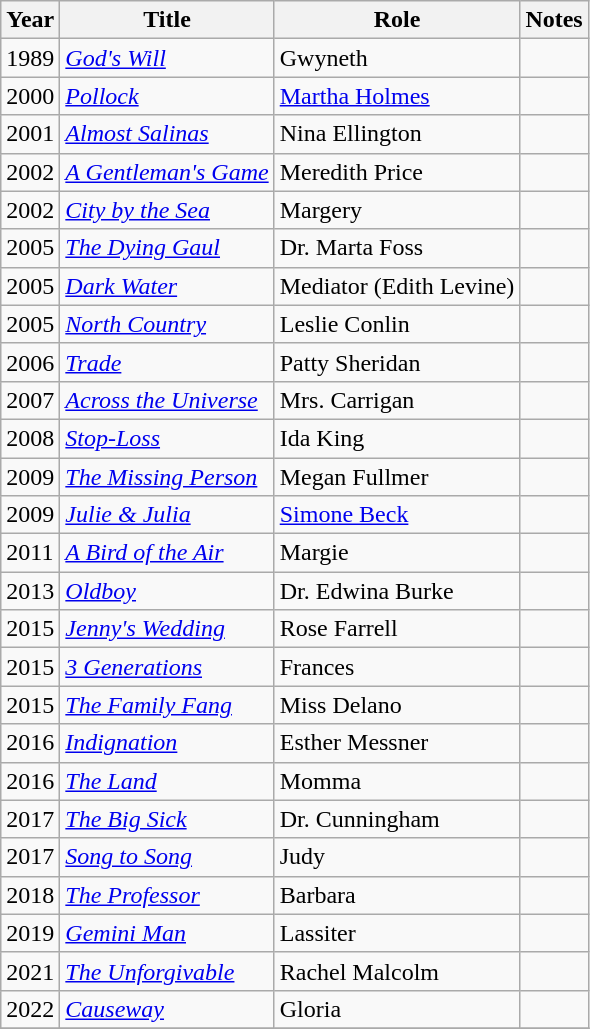<table class="wikitable sortable">
<tr>
<th>Year</th>
<th>Title</th>
<th>Role</th>
<th>Notes</th>
</tr>
<tr>
<td>1989</td>
<td><em><a href='#'>God's Will</a></em></td>
<td>Gwyneth</td>
<td></td>
</tr>
<tr>
<td>2000</td>
<td><em><a href='#'>Pollock</a></em></td>
<td><a href='#'>Martha Holmes</a></td>
<td></td>
</tr>
<tr>
<td>2001</td>
<td><em><a href='#'>Almost Salinas</a></em></td>
<td>Nina Ellington</td>
<td></td>
</tr>
<tr>
<td>2002</td>
<td><em><a href='#'>A Gentleman's Game</a></em></td>
<td>Meredith Price</td>
<td></td>
</tr>
<tr>
<td>2002</td>
<td><em><a href='#'>City by the Sea</a></em></td>
<td>Margery</td>
<td></td>
</tr>
<tr>
<td>2005</td>
<td><em><a href='#'>The Dying Gaul</a></em></td>
<td>Dr. Marta Foss</td>
<td></td>
</tr>
<tr>
<td>2005</td>
<td><em><a href='#'>Dark Water</a></em></td>
<td>Mediator (Edith Levine)</td>
<td></td>
</tr>
<tr>
<td>2005</td>
<td><em><a href='#'>North Country</a></em></td>
<td>Leslie Conlin</td>
<td></td>
</tr>
<tr>
<td>2006</td>
<td><em><a href='#'>Trade</a></em></td>
<td>Patty Sheridan</td>
<td></td>
</tr>
<tr>
<td>2007</td>
<td><em><a href='#'>Across the Universe</a></em></td>
<td>Mrs. Carrigan</td>
<td></td>
</tr>
<tr>
<td>2008</td>
<td><em><a href='#'>Stop-Loss</a></em></td>
<td>Ida King</td>
<td></td>
</tr>
<tr>
<td>2009</td>
<td><em><a href='#'>The Missing Person</a></em></td>
<td>Megan Fullmer</td>
<td></td>
</tr>
<tr>
<td>2009</td>
<td><em><a href='#'>Julie & Julia</a></em></td>
<td><a href='#'>Simone Beck</a></td>
<td></td>
</tr>
<tr>
<td>2011</td>
<td><em><a href='#'>A Bird of the Air</a></em></td>
<td>Margie</td>
<td></td>
</tr>
<tr>
<td>2013</td>
<td><em><a href='#'>Oldboy</a></em></td>
<td>Dr. Edwina Burke</td>
<td></td>
</tr>
<tr>
<td>2015</td>
<td><em><a href='#'>Jenny's Wedding</a></em></td>
<td>Rose Farrell</td>
<td></td>
</tr>
<tr>
<td>2015</td>
<td><em><a href='#'>3 Generations</a></em></td>
<td>Frances</td>
<td></td>
</tr>
<tr>
<td>2015</td>
<td><em><a href='#'>The Family Fang</a></em></td>
<td>Miss Delano</td>
<td></td>
</tr>
<tr>
<td>2016</td>
<td><em><a href='#'>Indignation</a></em></td>
<td>Esther Messner</td>
<td></td>
</tr>
<tr>
<td>2016</td>
<td><em><a href='#'>The Land</a></em></td>
<td>Momma</td>
<td></td>
</tr>
<tr>
<td>2017</td>
<td><em><a href='#'>The Big Sick</a></em></td>
<td>Dr. Cunningham</td>
<td></td>
</tr>
<tr>
<td>2017</td>
<td><em><a href='#'>Song to Song</a></em></td>
<td>Judy</td>
<td></td>
</tr>
<tr>
<td>2018</td>
<td><em><a href='#'>The Professor</a></em></td>
<td>Barbara</td>
<td></td>
</tr>
<tr>
<td>2019</td>
<td><em><a href='#'>Gemini Man</a></em></td>
<td>Lassiter</td>
<td></td>
</tr>
<tr>
<td>2021</td>
<td><em><a href='#'>The Unforgivable</a></em></td>
<td>Rachel Malcolm</td>
<td></td>
</tr>
<tr>
<td>2022</td>
<td><em><a href='#'>Causeway</a></em></td>
<td>Gloria</td>
<td></td>
</tr>
<tr>
</tr>
</table>
